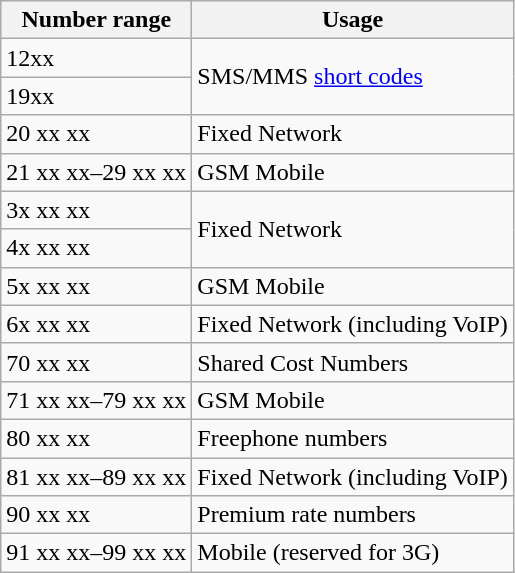<table class="wikitable" border=1>
<tr>
<th>Number range</th>
<th>Usage</th>
</tr>
<tr>
<td>12xx</td>
<td rowspan=2>SMS/MMS <a href='#'>short codes</a></td>
</tr>
<tr>
<td>19xx</td>
</tr>
<tr>
<td>20 xx xx</td>
<td>Fixed Network</td>
</tr>
<tr>
<td>21 xx xx–29 xx xx</td>
<td>GSM Mobile</td>
</tr>
<tr>
<td>3x xx xx</td>
<td rowspan=2>Fixed Network</td>
</tr>
<tr>
<td>4x xx xx</td>
</tr>
<tr>
<td>5x xx xx</td>
<td>GSM Mobile</td>
</tr>
<tr>
<td>6x xx xx</td>
<td>Fixed Network (including VoIP)</td>
</tr>
<tr>
<td>70 xx xx</td>
<td>Shared Cost Numbers</td>
</tr>
<tr>
<td>71 xx xx–79 xx xx</td>
<td>GSM Mobile</td>
</tr>
<tr>
<td>80 xx xx</td>
<td>Freephone numbers</td>
</tr>
<tr>
<td>81 xx xx–89 xx xx</td>
<td>Fixed Network (including VoIP)</td>
</tr>
<tr>
<td>90 xx xx</td>
<td>Premium rate numbers</td>
</tr>
<tr>
<td>91 xx xx–99 xx xx</td>
<td>Mobile (reserved for 3G)</td>
</tr>
</table>
